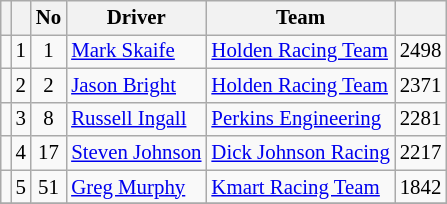<table class="wikitable" style="font-size:87%;">
<tr>
<th></th>
<th></th>
<th>No</th>
<th>Driver</th>
<th>Team</th>
<th></th>
</tr>
<tr>
<td align="left"></td>
<td align="center">1</td>
<td align="center">1</td>
<td> <a href='#'>Mark Skaife</a></td>
<td><a href='#'>Holden Racing Team</a></td>
<td align="left">2498</td>
</tr>
<tr>
<td align="left"></td>
<td align="center">2</td>
<td align="center">2</td>
<td> <a href='#'>Jason Bright</a></td>
<td><a href='#'>Holden Racing Team</a></td>
<td align="left">2371</td>
</tr>
<tr>
<td align="left"></td>
<td align="center">3</td>
<td align="center">8</td>
<td> <a href='#'>Russell Ingall</a></td>
<td><a href='#'>Perkins Engineering</a></td>
<td align="left">2281</td>
</tr>
<tr>
<td align="left"></td>
<td align="center">4</td>
<td align="center">17</td>
<td> <a href='#'>Steven Johnson</a></td>
<td><a href='#'>Dick Johnson Racing</a></td>
<td align="left">2217</td>
</tr>
<tr>
<td align="left"></td>
<td align="center">5</td>
<td align="center">51</td>
<td> <a href='#'>Greg Murphy</a></td>
<td><a href='#'>Kmart Racing Team</a></td>
<td align="left">1842</td>
</tr>
<tr>
</tr>
</table>
